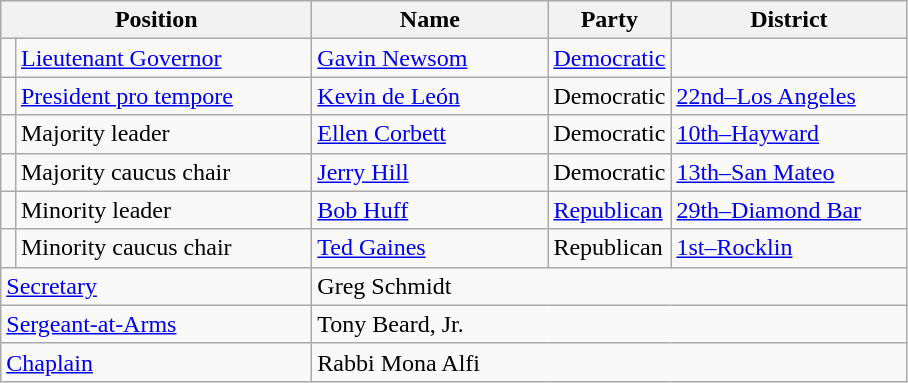<table class="wikitable" style="font-size:100%">
<tr>
<th scope="col" colspan="2" width="200">Position</th>
<th scope="col" width="150">Name</th>
<th scope="col" width="70">Party</th>
<th scope="col" width="150">District</th>
</tr>
<tr>
<td></td>
<td><a href='#'>Lieutenant Governor</a></td>
<td><a href='#'>Gavin Newsom</a></td>
<td><a href='#'>Democratic</a></td>
<td></td>
</tr>
<tr>
<td></td>
<td><a href='#'>President pro tempore</a></td>
<td><a href='#'>Kevin de León</a></td>
<td>Democratic</td>
<td><a href='#'>22nd–Los Angeles</a></td>
</tr>
<tr>
<td></td>
<td>Majority leader</td>
<td><a href='#'>Ellen Corbett</a></td>
<td>Democratic</td>
<td><a href='#'>10th–Hayward</a></td>
</tr>
<tr>
<td></td>
<td>Majority caucus chair</td>
<td><a href='#'>Jerry Hill</a></td>
<td>Democratic</td>
<td><a href='#'>13th–San Mateo</a></td>
</tr>
<tr>
<td></td>
<td>Minority leader</td>
<td><a href='#'>Bob Huff</a></td>
<td><a href='#'>Republican</a></td>
<td><a href='#'>29th–Diamond Bar</a></td>
</tr>
<tr>
<td></td>
<td>Minority caucus chair</td>
<td><a href='#'>Ted Gaines</a></td>
<td>Republican</td>
<td><a href='#'>1st–Rocklin</a></td>
</tr>
<tr>
<td scope="row" colspan="2"><a href='#'>Secretary</a></td>
<td colspan="3">Greg Schmidt</td>
</tr>
<tr>
<td scope="row" colspan="2"><a href='#'>Sergeant-at-Arms</a></td>
<td colspan="3">Tony Beard, Jr.</td>
</tr>
<tr>
<td scope="row" colspan="2"><a href='#'>Chaplain</a></td>
<td colspan="3">Rabbi Mona Alfi</td>
</tr>
</table>
